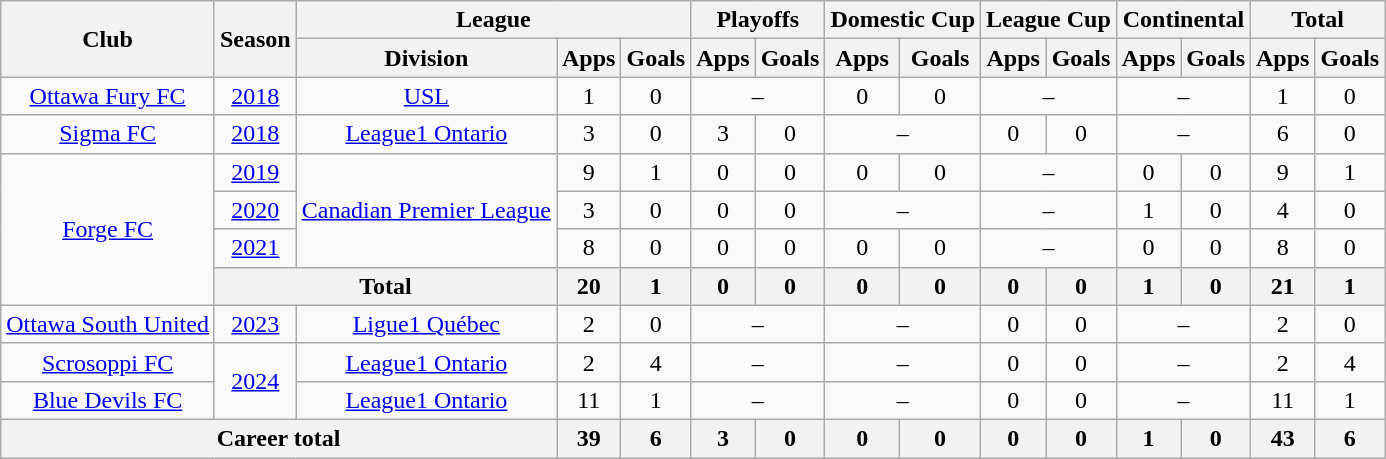<table class="wikitable" style="text-align: center">
<tr>
<th rowspan="2">Club</th>
<th rowspan="2">Season</th>
<th colspan="3">League</th>
<th colspan="2">Playoffs</th>
<th colspan="2">Domestic Cup</th>
<th colspan="2">League Cup</th>
<th colspan="2">Continental</th>
<th colspan="2">Total</th>
</tr>
<tr>
<th>Division</th>
<th>Apps</th>
<th>Goals</th>
<th>Apps</th>
<th>Goals</th>
<th>Apps</th>
<th>Goals</th>
<th>Apps</th>
<th>Goals</th>
<th>Apps</th>
<th>Goals</th>
<th>Apps</th>
<th>Goals</th>
</tr>
<tr>
<td><a href='#'>Ottawa Fury FC</a></td>
<td><a href='#'>2018</a></td>
<td><a href='#'>USL</a></td>
<td>1</td>
<td>0</td>
<td colspan="2">–</td>
<td>0</td>
<td>0</td>
<td colspan="2">–</td>
<td colspan="2">–</td>
<td>1</td>
<td>0</td>
</tr>
<tr>
<td><a href='#'>Sigma FC</a></td>
<td><a href='#'>2018</a></td>
<td><a href='#'>League1 Ontario</a></td>
<td>3</td>
<td>0</td>
<td>3</td>
<td>0</td>
<td colspan="2">–</td>
<td>0</td>
<td>0</td>
<td colspan="2">–</td>
<td>6</td>
<td>0</td>
</tr>
<tr>
<td rowspan=4><a href='#'>Forge FC</a></td>
<td><a href='#'>2019</a></td>
<td rowspan=3><a href='#'>Canadian Premier League</a></td>
<td>9</td>
<td>1</td>
<td>0</td>
<td>0</td>
<td>0</td>
<td>0</td>
<td colspan="2">–</td>
<td>0</td>
<td>0</td>
<td>9</td>
<td>1</td>
</tr>
<tr>
<td><a href='#'>2020</a></td>
<td>3</td>
<td>0</td>
<td>0</td>
<td>0</td>
<td colspan="2">–</td>
<td colspan="2">–</td>
<td>1</td>
<td>0</td>
<td>4</td>
<td>0</td>
</tr>
<tr>
<td><a href='#'>2021</a></td>
<td>8</td>
<td>0</td>
<td>0</td>
<td>0</td>
<td>0</td>
<td>0</td>
<td colspan="2">–</td>
<td>0</td>
<td>0</td>
<td>8</td>
<td>0</td>
</tr>
<tr>
<th colspan="2"><strong>Total</strong></th>
<th>20</th>
<th>1</th>
<th>0</th>
<th>0</th>
<th>0</th>
<th>0</th>
<th>0</th>
<th>0</th>
<th>1</th>
<th>0</th>
<th>21</th>
<th>1</th>
</tr>
<tr>
<td><a href='#'>Ottawa South United</a></td>
<td><a href='#'>2023</a></td>
<td><a href='#'>Ligue1 Québec</a></td>
<td>2</td>
<td>0</td>
<td colspan="2">–</td>
<td colspan="2">–</td>
<td>0</td>
<td>0</td>
<td colspan="2">–</td>
<td>2</td>
<td>0</td>
</tr>
<tr>
<td><a href='#'>Scrosoppi FC</a></td>
<td rowspan=2><a href='#'>2024</a></td>
<td><a href='#'>League1 Ontario</a></td>
<td>2</td>
<td>4</td>
<td colspan="2">–</td>
<td colspan="2">–</td>
<td>0</td>
<td>0</td>
<td colspan="2">–</td>
<td>2</td>
<td>4</td>
</tr>
<tr>
<td><a href='#'>Blue Devils FC</a></td>
<td><a href='#'>League1 Ontario</a></td>
<td>11</td>
<td>1</td>
<td colspan="2">–</td>
<td colspan="2">–</td>
<td>0</td>
<td>0</td>
<td colspan="2">–</td>
<td>11</td>
<td>1</td>
</tr>
<tr>
<th colspan="3"><strong>Career total</strong></th>
<th>39</th>
<th>6</th>
<th>3</th>
<th>0</th>
<th>0</th>
<th>0</th>
<th>0</th>
<th>0</th>
<th>1</th>
<th>0</th>
<th>43</th>
<th>6</th>
</tr>
</table>
